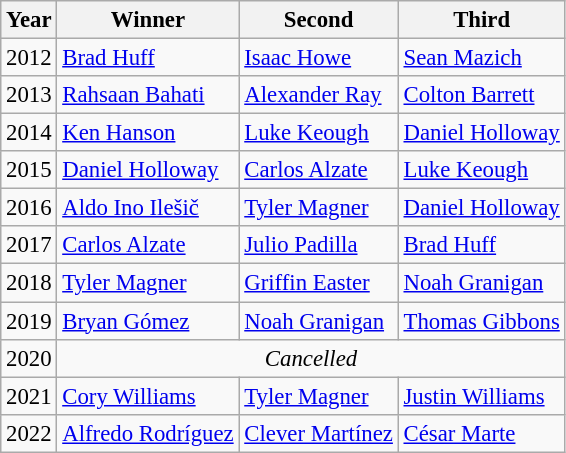<table class="wikitable sortable" style="font-size:95%">
<tr>
<th>Year</th>
<th>Winner</th>
<th>Second</th>
<th>Third</th>
</tr>
<tr>
<td>2012</td>
<td> <a href='#'>Brad Huff</a></td>
<td> <a href='#'>Isaac Howe</a></td>
<td> <a href='#'>Sean Mazich</a></td>
</tr>
<tr>
<td>2013</td>
<td> <a href='#'>Rahsaan Bahati</a></td>
<td> <a href='#'>Alexander Ray</a></td>
<td> <a href='#'>Colton Barrett</a></td>
</tr>
<tr>
<td>2014</td>
<td> <a href='#'>Ken Hanson</a></td>
<td> <a href='#'>Luke Keough</a></td>
<td> <a href='#'>Daniel Holloway</a></td>
</tr>
<tr>
<td>2015</td>
<td> <a href='#'>Daniel Holloway</a></td>
<td> <a href='#'>Carlos Alzate</a></td>
<td> <a href='#'>Luke Keough</a></td>
</tr>
<tr>
<td>2016</td>
<td> <a href='#'>Aldo Ino Ilešič</a></td>
<td> <a href='#'>Tyler Magner</a></td>
<td> <a href='#'>Daniel Holloway</a></td>
</tr>
<tr>
<td>2017</td>
<td> <a href='#'>Carlos Alzate</a></td>
<td> <a href='#'>Julio Padilla</a></td>
<td> <a href='#'>Brad Huff</a></td>
</tr>
<tr>
<td>2018</td>
<td> <a href='#'>Tyler Magner</a></td>
<td> <a href='#'>Griffin Easter</a></td>
<td> <a href='#'>Noah Granigan</a></td>
</tr>
<tr>
<td>2019</td>
<td> <a href='#'>Bryan Gómez</a></td>
<td> <a href='#'>Noah Granigan</a></td>
<td> <a href='#'>Thomas Gibbons</a></td>
</tr>
<tr>
<td>2020</td>
<td colspan=3; align=center><em>Cancelled</em></td>
</tr>
<tr>
<td>2021</td>
<td> <a href='#'>Cory Williams</a></td>
<td> <a href='#'>Tyler Magner</a></td>
<td> <a href='#'>Justin Williams</a></td>
</tr>
<tr>
<td>2022</td>
<td> <a href='#'>Alfredo Rodríguez</a></td>
<td> <a href='#'>Clever Martínez</a></td>
<td> <a href='#'>César Marte</a></td>
</tr>
</table>
